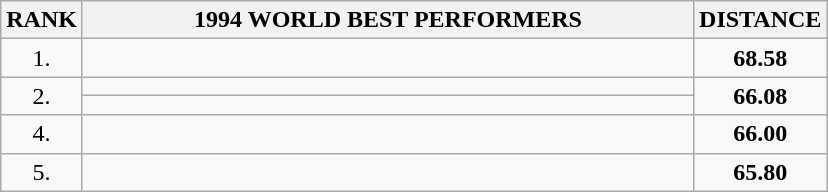<table class=wikitable>
<tr>
<th>RANK</th>
<th align="center" style="width: 25em">1994 WORLD BEST PERFORMERS</th>
<th align="center" style="width: 5em">DISTANCE</th>
</tr>
<tr>
<td align="center">1.</td>
<td></td>
<td align="center"><strong>68.58</strong></td>
</tr>
<tr>
<td rowspan=2 align="center">2.</td>
<td></td>
<td rowspan=2 align="center"><strong>66.08</strong></td>
</tr>
<tr>
<td></td>
</tr>
<tr>
<td align="center">4.</td>
<td></td>
<td align="center"><strong>66.00</strong></td>
</tr>
<tr>
<td align="center">5.</td>
<td></td>
<td align="center"><strong>65.80</strong></td>
</tr>
</table>
